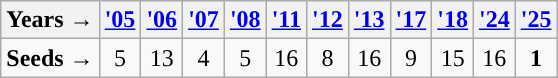<table class="wikitable">
<tr>
<th>Years →</th>
<th><a href='#'>'05</a></th>
<th><a href='#'>'06</a></th>
<th><a href='#'>'07</a></th>
<th><a href='#'>'08</a></th>
<th><a href='#'>'11</a></th>
<th><a href='#'>'12</a></th>
<th><a href='#'>'13</a></th>
<th><a href='#'>'17</a></th>
<th><a href='#'>'18</a></th>
<th><a href='#'>'24</a></th>
<th><a href='#'>'25</a></th>
</tr>
<tr align=center>
<td style="text-align:left; "><strong>Seeds →</strong></td>
<td>5</td>
<td>13</td>
<td>4</td>
<td>5</td>
<td>16</td>
<td>8</td>
<td>16</td>
<td>9</td>
<td>15</td>
<td>16</td>
<td><strong>1</strong></td>
</tr>
</table>
